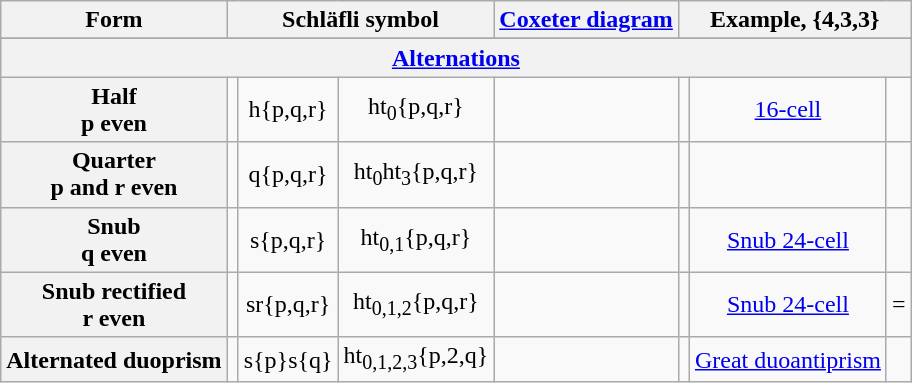<table class="wikitable">
<tr>
<th>Form</th>
<th colspan=3>Schläfli symbol</th>
<th colspan=2><a href='#'>Coxeter diagram</a></th>
<th colspan=3>Example, {4,3,3}</th>
</tr>
<tr align=center>
</tr>
<tr align=center>
<th colspan=10><a href='#'>Alternations</a></th>
</tr>
<tr align=center>
<th>Half<br>p even</th>
<td></td>
<td>h{p,q,r}</td>
<td>ht<sub>0</sub>{p,q,r}</td>
<td colspan=2></td>
<td></td>
<td><a href='#'>16-cell</a></td>
<td></td>
</tr>
<tr align=center>
<th>Quarter<br>p and r even</th>
<td></td>
<td>q{p,q,r}</td>
<td>ht<sub>0</sub>ht<sub>3</sub>{p,q,r}</td>
<td colspan=2></td>
<td></td>
<td></td>
<td></td>
</tr>
<tr align=center>
<th>Snub<br>q even</th>
<td></td>
<td>s{p,q,r}</td>
<td>ht<sub>0,1</sub>{p,q,r}</td>
<td colspan=2></td>
<td></td>
<td><a href='#'>Snub 24-cell</a></td>
<td></td>
</tr>
<tr align=center>
<th>Snub rectified<br>r even</th>
<td></td>
<td>sr{p,q,r}</td>
<td>ht<sub>0,1,2</sub>{p,q,r}</td>
<td colspan=2></td>
<td></td>
<td><a href='#'>Snub 24-cell</a></td>
<td> = </td>
</tr>
<tr align=center>
<th>Alternated duoprism</th>
<td></td>
<td>s{p}s{q}</td>
<td>ht<sub>0,1,2,3</sub>{p,2,q}</td>
<td colspan=2></td>
<td></td>
<td><a href='#'>Great duoantiprism</a></td>
<td></td>
</tr>
</table>
